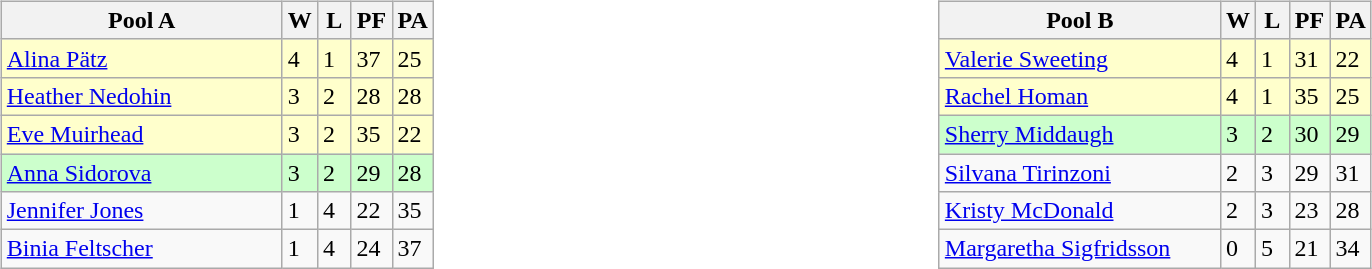<table>
<tr>
<td valign=top width=10%><br><table class=wikitable>
<tr>
<th width=180>Pool A</th>
<th width=15>W</th>
<th width=15>L</th>
<th width=20>PF</th>
<th width=20>PA</th>
</tr>
<tr bgcolor=#ffffcc>
<td> <a href='#'>Alina Pätz</a></td>
<td>4</td>
<td>1</td>
<td>37</td>
<td>25</td>
</tr>
<tr bgcolor=#ffffcc>
<td> <a href='#'>Heather Nedohin</a></td>
<td>3</td>
<td>2</td>
<td>28</td>
<td>28</td>
</tr>
<tr bgcolor=#ffffcc>
<td> <a href='#'>Eve Muirhead</a></td>
<td>3</td>
<td>2</td>
<td>35</td>
<td>22</td>
</tr>
<tr bgcolor=#ccffcc>
<td> <a href='#'>Anna Sidorova</a></td>
<td>3</td>
<td>2</td>
<td>29</td>
<td>28</td>
</tr>
<tr>
<td> <a href='#'>Jennifer Jones</a></td>
<td>1</td>
<td>4</td>
<td>22</td>
<td>35</td>
</tr>
<tr>
<td> <a href='#'>Binia Feltscher</a></td>
<td>1</td>
<td>4</td>
<td>24</td>
<td>37</td>
</tr>
</table>
</td>
<td valign=top width=10%><br><table class=wikitable>
<tr>
<th width=180>Pool B</th>
<th width=15>W</th>
<th width=15>L</th>
<th width=20>PF</th>
<th width=20>PA</th>
</tr>
<tr bgcolor=#ffffcc>
<td> <a href='#'>Valerie Sweeting</a></td>
<td>4</td>
<td>1</td>
<td>31</td>
<td>22</td>
</tr>
<tr bgcolor=#ffffcc>
<td> <a href='#'>Rachel Homan</a></td>
<td>4</td>
<td>1</td>
<td>35</td>
<td>25</td>
</tr>
<tr bgcolor=#ccffcc>
<td> <a href='#'>Sherry Middaugh</a></td>
<td>3</td>
<td>2</td>
<td>30</td>
<td>29</td>
</tr>
<tr>
<td> <a href='#'>Silvana Tirinzoni</a></td>
<td>2</td>
<td>3</td>
<td>29</td>
<td>31</td>
</tr>
<tr>
<td> <a href='#'>Kristy McDonald</a></td>
<td>2</td>
<td>3</td>
<td>23</td>
<td>28</td>
</tr>
<tr>
<td> <a href='#'>Margaretha Sigfridsson</a></td>
<td>0</td>
<td>5</td>
<td>21</td>
<td>34</td>
</tr>
</table>
</td>
</tr>
</table>
